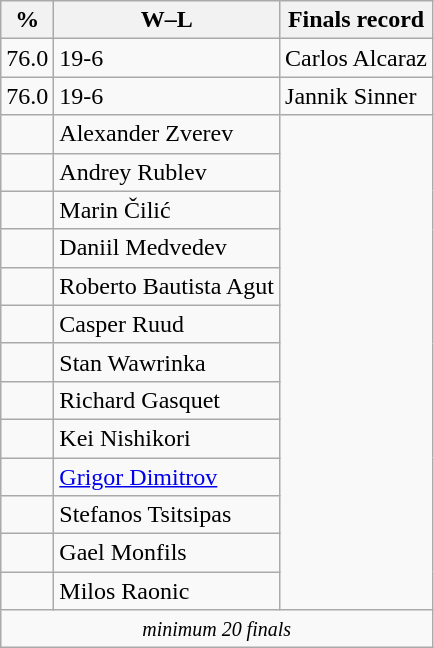<table class="wikitable" style="display: inline-table;">
<tr>
<th>%</th>
<th>W–L</th>
<th>Finals record</th>
</tr>
<tr>
<td>76.0</td>
<td>19-6</td>
<td> Carlos Alcaraz</td>
</tr>
<tr>
<td>76.0</td>
<td>19-6</td>
<td> Jannik Sinner</td>
</tr>
<tr>
<td></td>
<td> Alexander Zverev</td>
</tr>
<tr>
<td></td>
<td> Andrey Rublev</td>
</tr>
<tr>
<td></td>
<td> Marin Čilić</td>
</tr>
<tr>
<td></td>
<td> Daniil Medvedev</td>
</tr>
<tr>
<td></td>
<td> Roberto Bautista Agut</td>
</tr>
<tr>
<td></td>
<td> Casper Ruud</td>
</tr>
<tr>
<td></td>
<td> Stan Wawrinka</td>
</tr>
<tr>
<td></td>
<td> Richard Gasquet</td>
</tr>
<tr>
<td></td>
<td> Kei Nishikori</td>
</tr>
<tr>
<td></td>
<td> <a href='#'>Grigor Dimitrov</a></td>
</tr>
<tr>
<td></td>
<td> Stefanos Tsitsipas</td>
</tr>
<tr>
<td></td>
<td> Gael Monfils</td>
</tr>
<tr>
<td></td>
<td> Milos Raonic</td>
</tr>
<tr>
<td colspan="3" style="text-align: center;"><small><em>minimum 20 finals</em></small></td>
</tr>
</table>
